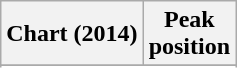<table class="wikitable sortable plainrowheaders">
<tr>
<th scope="col">Chart (2014)</th>
<th scope="col">Peak<br>position</th>
</tr>
<tr>
</tr>
<tr>
</tr>
</table>
